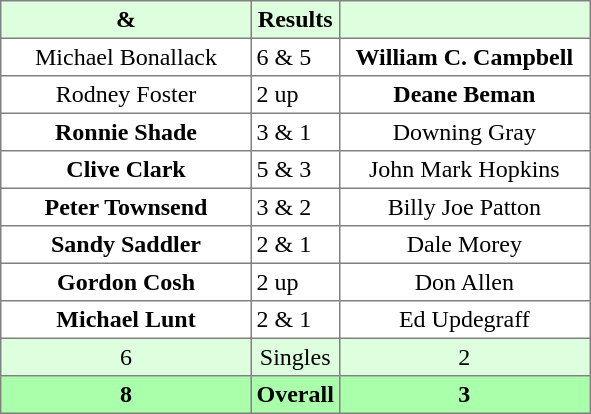<table border="1" cellpadding="3" style="border-collapse: collapse; text-align:center;">
<tr style="background:#ddffdd;">
<th width=160> & </th>
<th>Results</th>
<th width=160></th>
</tr>
<tr>
<td>Michael Bonallack</td>
<td align=left> 6 & 5</td>
<td><strong>William C. Campbell</strong></td>
</tr>
<tr>
<td>Rodney Foster</td>
<td align=left> 2 up</td>
<td><strong>Deane Beman</strong></td>
</tr>
<tr>
<td><strong>Ronnie Shade</strong></td>
<td align=left> 3 & 1</td>
<td>Downing Gray</td>
</tr>
<tr>
<td><strong>Clive Clark</strong></td>
<td align=left> 5 & 3</td>
<td>John Mark Hopkins</td>
</tr>
<tr>
<td><strong>Peter Townsend</strong></td>
<td align=left> 3 & 2</td>
<td>Billy Joe Patton</td>
</tr>
<tr>
<td><strong>Sandy Saddler</strong></td>
<td align=left> 2 & 1</td>
<td>Dale Morey</td>
</tr>
<tr>
<td><strong>Gordon Cosh</strong></td>
<td align=left> 2 up</td>
<td>Don Allen</td>
</tr>
<tr>
<td><strong>Michael Lunt</strong></td>
<td align=left> 2 & 1</td>
<td>Ed Updegraff</td>
</tr>
<tr style="background:#ddffdd;">
<td>6</td>
<td>Singles</td>
<td>2</td>
</tr>
<tr style="background:#aaffaa;">
<th>8</th>
<th>Overall</th>
<th>3</th>
</tr>
</table>
